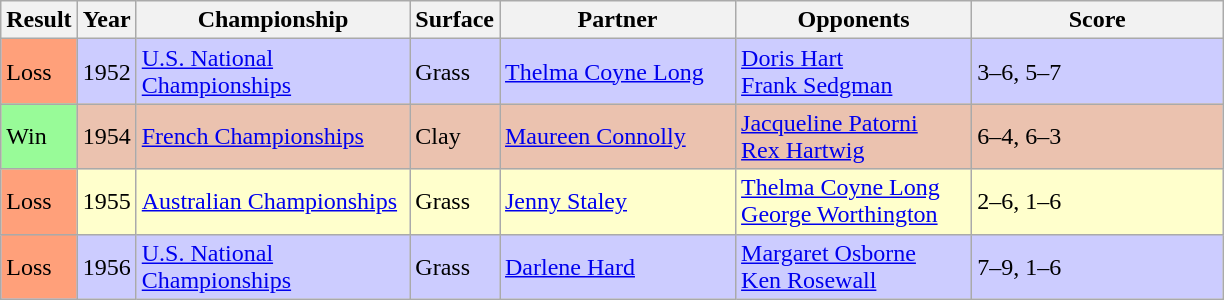<table class="sortable wikitable">
<tr>
<th style="width:40px">Result</th>
<th style="width:30px">Year</th>
<th style="width:175px">Championship</th>
<th style="width:50px">Surface</th>
<th style="width:150px">Partner</th>
<th style="width:150px">Opponents</th>
<th style="width:160px" class="unsortable">Score</th>
</tr>
<tr style="background:#ccf;">
<td style="background:#ffa07a;">Loss</td>
<td>1952</td>
<td><a href='#'>U.S. National Championships</a></td>
<td>Grass</td>
<td> <a href='#'>Thelma Coyne Long</a></td>
<td> <a href='#'>Doris Hart</a><br> <a href='#'>Frank Sedgman</a></td>
<td>3–6, 5–7</td>
</tr>
<tr style="background:#ebc2af;">
<td style="background:#98fb98;">Win</td>
<td>1954</td>
<td><a href='#'>French Championships</a></td>
<td>Clay</td>
<td> <a href='#'>Maureen Connolly</a></td>
<td> <a href='#'>Jacqueline Patorni</a><br> <a href='#'>Rex Hartwig</a></td>
<td>6–4, 6–3</td>
</tr>
<tr style="background:#ffc;">
<td style="background:#ffa07a;">Loss</td>
<td>1955</td>
<td><a href='#'>Australian Championships</a></td>
<td>Grass</td>
<td> <a href='#'>Jenny Staley</a></td>
<td> <a href='#'>Thelma Coyne Long</a><br> <a href='#'>George Worthington</a></td>
<td>2–6, 1–6</td>
</tr>
<tr style="background:#ccf;">
<td style="background:#ffa07a;">Loss</td>
<td>1956</td>
<td><a href='#'>U.S. National Championships</a></td>
<td>Grass</td>
<td> <a href='#'>Darlene Hard</a></td>
<td> <a href='#'>Margaret Osborne</a><br> <a href='#'>Ken Rosewall</a></td>
<td>7–9, 1–6</td>
</tr>
</table>
